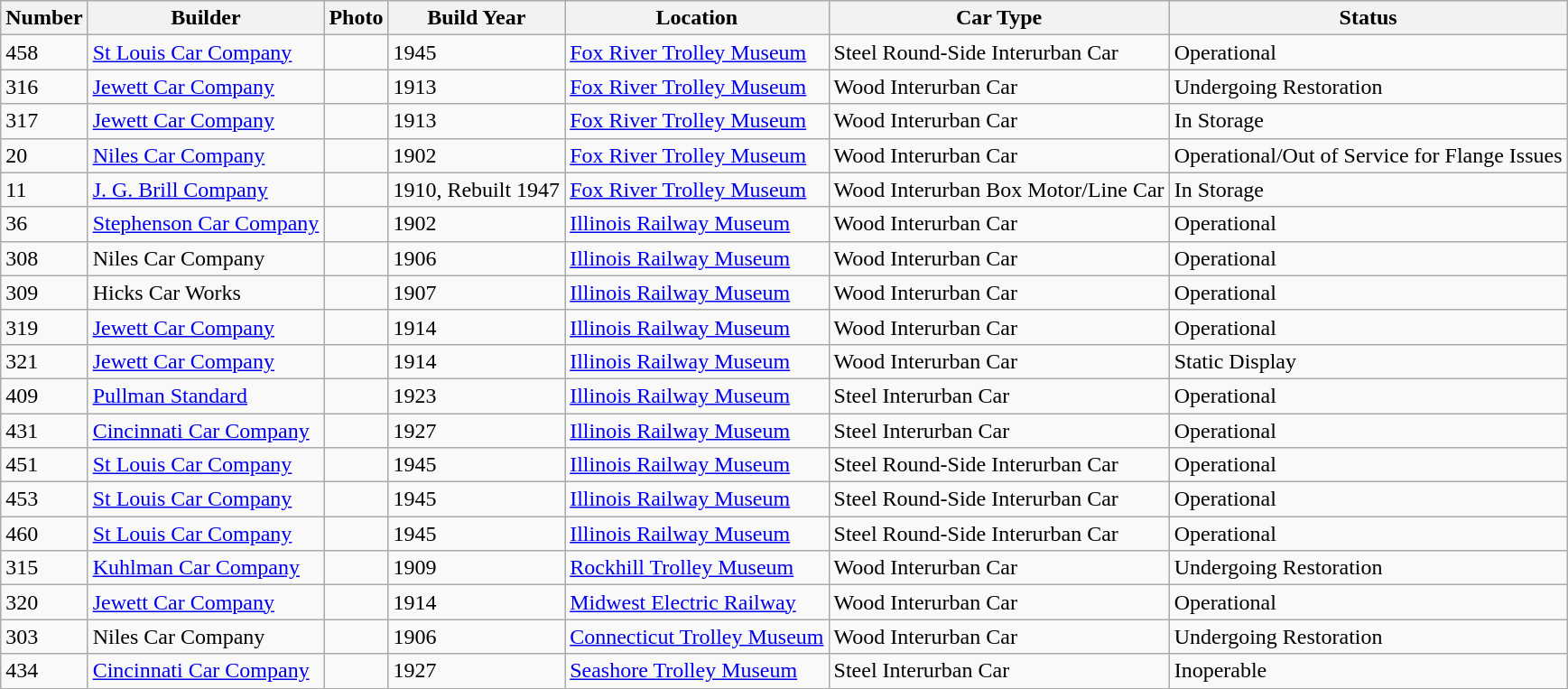<table class="wikitable">
<tr>
<th>Number</th>
<th>Builder</th>
<th>Photo</th>
<th>Build Year</th>
<th>Location</th>
<th>Car Type</th>
<th>Status</th>
</tr>
<tr>
<td>458</td>
<td><a href='#'>St Louis Car Company</a></td>
<td></td>
<td>1945</td>
<td><a href='#'>Fox River Trolley Museum</a></td>
<td>Steel Round-Side Interurban Car</td>
<td>Operational</td>
</tr>
<tr>
<td>316</td>
<td><a href='#'>Jewett Car Company</a></td>
<td></td>
<td>1913</td>
<td><a href='#'>Fox River Trolley Museum</a></td>
<td>Wood Interurban Car</td>
<td>Undergoing Restoration</td>
</tr>
<tr>
<td>317</td>
<td><a href='#'>Jewett Car Company</a></td>
<td></td>
<td>1913</td>
<td><a href='#'>Fox River Trolley Museum</a></td>
<td>Wood Interurban Car</td>
<td>In Storage</td>
</tr>
<tr>
<td>20</td>
<td><a href='#'>Niles Car Company</a></td>
<td></td>
<td>1902</td>
<td><a href='#'>Fox River Trolley Museum</a></td>
<td>Wood Interurban Car</td>
<td>Operational/Out of Service for Flange Issues</td>
</tr>
<tr>
<td>11</td>
<td><a href='#'>J. G. Brill Company</a></td>
<td></td>
<td>1910, Rebuilt 1947</td>
<td><a href='#'>Fox River Trolley Museum</a></td>
<td>Wood Interurban Box Motor/Line Car</td>
<td>In Storage</td>
</tr>
<tr>
<td>36</td>
<td><a href='#'>Stephenson Car Company</a></td>
<td></td>
<td>1902</td>
<td><a href='#'>Illinois Railway Museum</a></td>
<td>Wood Interurban Car</td>
<td>Operational</td>
</tr>
<tr>
<td>308</td>
<td>Niles Car Company</td>
<td></td>
<td>1906</td>
<td><a href='#'>Illinois Railway Museum</a></td>
<td>Wood Interurban Car</td>
<td>Operational</td>
</tr>
<tr>
<td>309</td>
<td>Hicks Car Works</td>
<td></td>
<td>1907</td>
<td><a href='#'>Illinois Railway Museum</a></td>
<td>Wood Interurban Car</td>
<td>Operational</td>
</tr>
<tr>
<td>319</td>
<td><a href='#'>Jewett Car Company</a></td>
<td></td>
<td>1914</td>
<td><a href='#'>Illinois Railway Museum</a></td>
<td>Wood Interurban Car</td>
<td>Operational</td>
</tr>
<tr>
<td>321</td>
<td><a href='#'>Jewett Car Company</a></td>
<td></td>
<td>1914</td>
<td><a href='#'>Illinois Railway Museum</a></td>
<td>Wood Interurban Car</td>
<td>Static Display</td>
</tr>
<tr>
<td>409</td>
<td><a href='#'>Pullman Standard</a></td>
<td></td>
<td>1923</td>
<td><a href='#'>Illinois Railway Museum</a></td>
<td>Steel Interurban Car</td>
<td>Operational</td>
</tr>
<tr>
<td>431</td>
<td><a href='#'>Cincinnati Car Company</a></td>
<td></td>
<td>1927</td>
<td><a href='#'>Illinois Railway Museum</a></td>
<td>Steel Interurban Car</td>
<td>Operational</td>
</tr>
<tr>
<td>451</td>
<td><a href='#'>St Louis Car Company</a></td>
<td></td>
<td>1945</td>
<td><a href='#'>Illinois Railway Museum</a></td>
<td>Steel Round-Side Interurban Car</td>
<td>Operational</td>
</tr>
<tr>
<td>453</td>
<td><a href='#'>St Louis Car Company</a></td>
<td></td>
<td>1945</td>
<td><a href='#'>Illinois Railway Museum</a></td>
<td>Steel Round-Side Interurban Car</td>
<td>Operational</td>
</tr>
<tr>
<td>460</td>
<td><a href='#'>St Louis Car Company</a></td>
<td></td>
<td>1945</td>
<td><a href='#'>Illinois Railway Museum</a></td>
<td>Steel Round-Side Interurban Car</td>
<td>Operational</td>
</tr>
<tr>
<td>315</td>
<td><a href='#'>Kuhlman Car Company</a></td>
<td></td>
<td>1909</td>
<td><a href='#'>Rockhill Trolley Museum</a></td>
<td>Wood Interurban Car</td>
<td>Undergoing Restoration</td>
</tr>
<tr>
<td>320</td>
<td><a href='#'>Jewett Car Company</a></td>
<td></td>
<td>1914</td>
<td><a href='#'>Midwest Electric Railway</a></td>
<td>Wood Interurban Car</td>
<td>Operational</td>
</tr>
<tr>
<td>303</td>
<td>Niles Car Company</td>
<td></td>
<td>1906</td>
<td><a href='#'>Connecticut Trolley Museum</a></td>
<td>Wood Interurban Car</td>
<td>Undergoing Restoration</td>
</tr>
<tr>
<td>434</td>
<td><a href='#'>Cincinnati Car Company</a></td>
<td></td>
<td>1927</td>
<td><a href='#'>Seashore Trolley Museum</a></td>
<td>Steel Interurban Car</td>
<td>Inoperable</td>
</tr>
</table>
